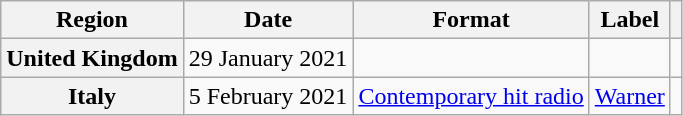<table class="wikitable plainrowheaders">
<tr>
<th scope="col">Region</th>
<th scope="col">Date</th>
<th scope="col">Format</th>
<th scope="col">Label</th>
<th scope="col"></th>
</tr>
<tr>
<th scope="row">United Kingdom</th>
<td>29 January 2021</td>
<td></td>
<td></td>
<td></td>
</tr>
<tr>
<th scope="row">Italy</th>
<td>5 February 2021</td>
<td><a href='#'>Contemporary hit radio</a></td>
<td><a href='#'>Warner</a></td>
<td></td>
</tr>
</table>
